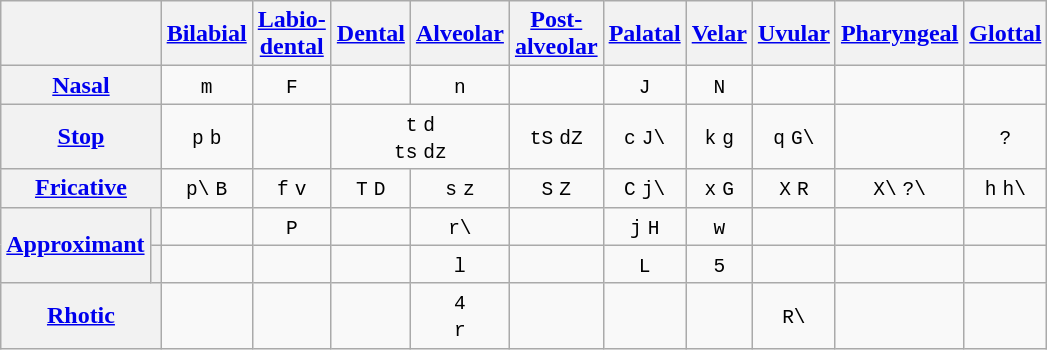<table class="wikitable" style="text-align: center;">
<tr>
<th colspan="2"></th>
<th><a href='#'>Bilabial</a></th>
<th><a href='#'>Labio-<br>dental</a></th>
<th><a href='#'>Dental</a></th>
<th><a href='#'>Alveolar</a></th>
<th><a href='#'>Post-<br>alveolar</a></th>
<th><a href='#'>Palatal</a></th>
<th><a href='#'>Velar</a></th>
<th><a href='#'>Uvular</a></th>
<th><a href='#'>Pharyngeal</a></th>
<th><a href='#'>Glottal</a></th>
</tr>
<tr>
<th colspan="2"><a href='#'>Nasal</a></th>
<td><code>m</code></td>
<td><code>F</code></td>
<td></td>
<td><code>n</code></td>
<td></td>
<td><code>J</code></td>
<td><code>N</code></td>
<td></td>
<td></td>
<td></td>
</tr>
<tr>
<th colspan="2"><a href='#'>Stop</a><br></th>
<td><code>p</code> <code>b</code></td>
<td></td>
<td colspan="2"><code>t</code> <code>d</code><br><code>ts</code> <code>dz</code></td>
<td><code>tS</code> <code>dZ</code></td>
<td><code>c</code> <code>J\</code></td>
<td><code>k</code> <code>g</code></td>
<td><code>q</code> <code>G\</code></td>
<td></td>
<td><code>?</code></td>
</tr>
<tr>
<th colspan="2"><a href='#'>Fricative</a></th>
<td><code>p\</code> <code>B</code></td>
<td><code>f</code> <code>v</code></td>
<td><code>T</code> <code>D</code></td>
<td><code>s</code> <code>z</code></td>
<td><code>S</code> <code>Z</code></td>
<td><code>C</code> <code>j\</code></td>
<td><code>x</code> <code>G</code></td>
<td><code>X</code> <code>R</code></td>
<td><code>X\</code> <code>?\</code></td>
<td><code>h</code> <code>h\</code></td>
</tr>
<tr>
<th rowspan="2"><a href='#'>Approximant</a></th>
<th></th>
<td></td>
<td><code>P</code></td>
<td></td>
<td><code>r\</code></td>
<td></td>
<td><code>j</code> <code>H</code></td>
<td><code>w</code></td>
<td></td>
<td></td>
<td></td>
</tr>
<tr>
<th></th>
<td></td>
<td></td>
<td></td>
<td><code>l</code></td>
<td></td>
<td><code>L</code></td>
<td><code>5</code></td>
<td></td>
<td></td>
<td></td>
</tr>
<tr>
<th colspan="2"><a href='#'>Rhotic</a></th>
<td></td>
<td></td>
<td></td>
<td><code>4</code><br><code>r</code></td>
<td></td>
<td></td>
<td></td>
<td><code>R\</code></td>
<td></td>
<td></td>
</tr>
</table>
